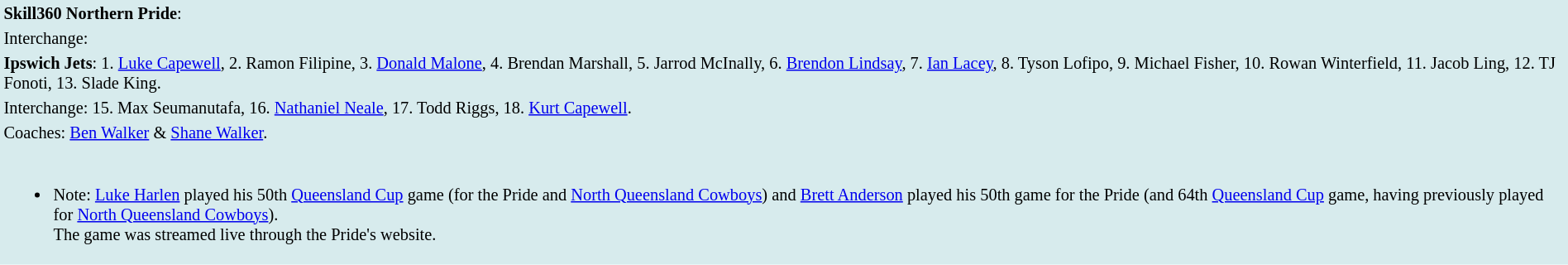<table style="background:#d7ebed; font-size:85%; width:100%;">
<tr>
<td><strong>Skill360 Northern Pride</strong>:             </td>
</tr>
<tr>
<td>Interchange:    </td>
</tr>
<tr>
<td><strong>Ipswich Jets</strong>: 1. <a href='#'>Luke Capewell</a>, 2. Ramon Filipine, 3. <a href='#'>Donald Malone</a>, 4. Brendan Marshall, 5. Jarrod McInally, 6. <a href='#'>Brendon Lindsay</a>, 7. <a href='#'>Ian Lacey</a>, 8. Tyson Lofipo, 9. Michael Fisher, 10. Rowan Winterfield, 11. Jacob Ling, 12. TJ Fonoti, 13. Slade King.</td>
</tr>
<tr>
<td>Interchange: 15. Max Seumanutafa, 16. <a href='#'>Nathaniel Neale</a>, 17. Todd Riggs, 18. <a href='#'>Kurt Capewell</a>.</td>
</tr>
<tr>
<td>Coaches: <a href='#'>Ben Walker</a> & <a href='#'>Shane Walker</a>.</td>
</tr>
<tr>
<td><br><ul><li>Note: <a href='#'>Luke Harlen</a> played his 50th <a href='#'>Queensland Cup</a> game (for the Pride and <a href='#'>North Queensland Cowboys</a>) and <a href='#'>Brett Anderson</a> played his 50th game for the Pride (and 64th <a href='#'>Queensland Cup</a> game, having previously played for <a href='#'>North Queensland Cowboys</a>).<br>The game was streamed live through the Pride's website.</li></ul></td>
</tr>
</table>
